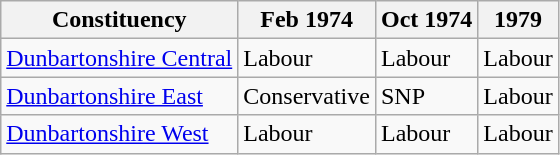<table class="wikitable">
<tr>
<th>Constituency</th>
<th>Feb 1974</th>
<th>Oct 1974</th>
<th>1979</th>
</tr>
<tr>
<td><a href='#'>Dunbartonshire Central</a></td>
<td bgcolor=>Labour</td>
<td bgcolor=>Labour</td>
<td bgcolor=>Labour</td>
</tr>
<tr>
<td><a href='#'>Dunbartonshire East</a></td>
<td bgcolor=>Conservative</td>
<td bgcolor=>SNP</td>
<td bgcolor=>Labour</td>
</tr>
<tr>
<td><a href='#'>Dunbartonshire West</a></td>
<td bgcolor=>Labour</td>
<td bgcolor=>Labour</td>
<td bgcolor=>Labour</td>
</tr>
</table>
